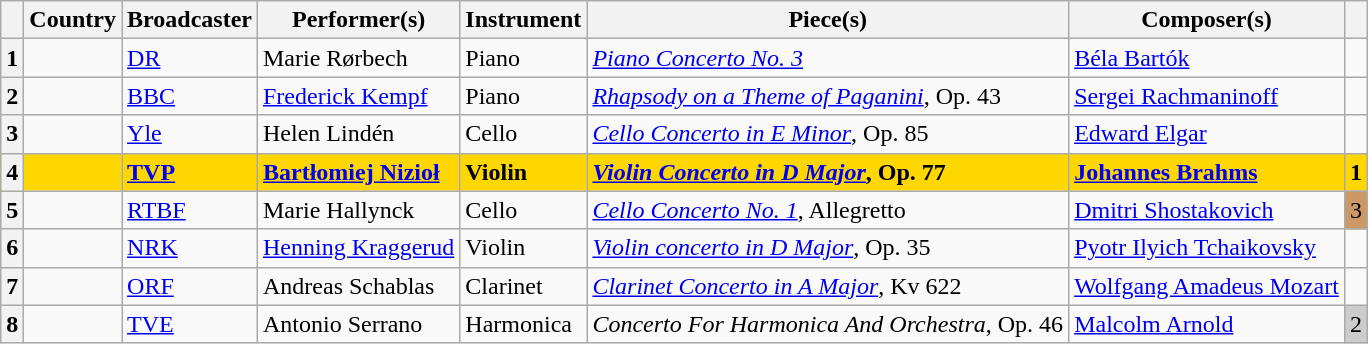<table class="wikitable sortable plainrowheaders">
<tr>
<th scope="col"></th>
<th scope="col">Country</th>
<th scope="col">Broadcaster</th>
<th scope="col">Performer(s)</th>
<th scope="col">Instrument</th>
<th scope="col">Piece(s)</th>
<th scope="col">Composer(s)</th>
<th scope="col"></th>
</tr>
<tr>
<th scope="row" style="text-align:center;">1</th>
<td></td>
<td><a href='#'>DR</a></td>
<td>Marie Rørbech</td>
<td>Piano</td>
<td><em><a href='#'>Piano Concerto No. 3</a></em></td>
<td><a href='#'>Béla Bartók</a></td>
<td></td>
</tr>
<tr>
<th scope="row" style="text-align:center;">2</th>
<td></td>
<td><a href='#'>BBC</a></td>
<td><a href='#'>Frederick Kempf</a></td>
<td>Piano</td>
<td><em><a href='#'>Rhapsody on a Theme of Paganini</a></em>, Op. 43</td>
<td><a href='#'>Sergei Rachmaninoff</a></td>
<td></td>
</tr>
<tr>
<th scope="row" style="text-align:center;">3</th>
<td></td>
<td><a href='#'>Yle</a></td>
<td>Helen Lindén</td>
<td>Cello</td>
<td><em><a href='#'>Cello Concerto in E Minor</a></em>, Op. 85</td>
<td><a href='#'>Edward Elgar</a></td>
<td></td>
</tr>
<tr style="font-weight:bold; background:gold;">
<th scope="row" style="text-align:center;">4</th>
<td></td>
<td><a href='#'>TVP</a></td>
<td><a href='#'>Bartłomiej Nizioł</a></td>
<td>Violin</td>
<td><em><a href='#'>Violin Concerto in D Major</a></em>, Op. 77</td>
<td><a href='#'>Johannes Brahms</a></td>
<td style="text-align:center;">1</td>
</tr>
<tr>
<th scope="row" style="text-align:center;">5</th>
<td></td>
<td><a href='#'>RTBF</a></td>
<td>Marie Hallynck</td>
<td>Cello</td>
<td><em><a href='#'>Cello Concerto No. 1</a></em>, Allegretto</td>
<td><a href='#'>Dmitri Shostakovich</a></td>
<td style="text-align:center; background-color:#C96;">3</td>
</tr>
<tr>
<th scope="row" style="text-align:center;">6</th>
<td></td>
<td><a href='#'>NRK</a></td>
<td><a href='#'>Henning Kraggerud</a></td>
<td>Violin</td>
<td><em><a href='#'>Violin concerto in D Major</a></em>, Op. 35</td>
<td><a href='#'>Pyotr Ilyich Tchaikovsky</a></td>
<td></td>
</tr>
<tr>
<th scope="row" style="text-align:center;">7</th>
<td></td>
<td><a href='#'>ORF</a></td>
<td>Andreas Schablas</td>
<td>Clarinet</td>
<td><em><a href='#'>Clarinet Concerto in A Major</a></em>, Kv 622</td>
<td><a href='#'>Wolfgang Amadeus Mozart</a></td>
<td></td>
</tr>
<tr>
<th scope="row" style="text-align:center;">8</th>
<td></td>
<td><a href='#'>TVE</a></td>
<td>Antonio Serrano</td>
<td>Harmonica</td>
<td><em>Concerto For Harmonica And Orchestra</em>, Op. 46</td>
<td><a href='#'>Malcolm Arnold</a></td>
<td style="text-align:center; background-color:#CCC;">2</td>
</tr>
</table>
